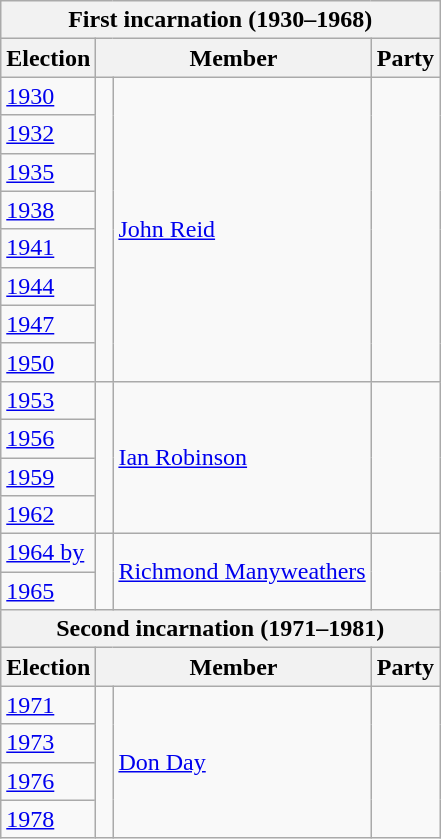<table class="wikitable">
<tr>
<th colspan="5">First incarnation (1930–1968)</th>
</tr>
<tr>
<th>Election</th>
<th colspan="2">Member</th>
<th>Party</th>
</tr>
<tr>
<td><a href='#'>1930</a></td>
<td rowspan="8" > </td>
<td rowspan="8"><a href='#'>John Reid</a></td>
<td rowspan="8"></td>
</tr>
<tr>
<td><a href='#'>1932</a></td>
</tr>
<tr>
<td><a href='#'>1935</a></td>
</tr>
<tr>
<td><a href='#'>1938</a></td>
</tr>
<tr>
<td><a href='#'>1941</a></td>
</tr>
<tr>
<td><a href='#'>1944</a></td>
</tr>
<tr>
<td><a href='#'>1947</a></td>
</tr>
<tr>
<td><a href='#'>1950</a></td>
</tr>
<tr>
<td><a href='#'>1953</a></td>
<td rowspan="4" > </td>
<td rowspan="4"><a href='#'>Ian Robinson</a></td>
<td rowspan="4"></td>
</tr>
<tr>
<td><a href='#'>1956</a></td>
</tr>
<tr>
<td><a href='#'>1959</a></td>
</tr>
<tr>
<td><a href='#'>1962</a></td>
</tr>
<tr>
<td><a href='#'>1964 by</a></td>
<td rowspan="2" > </td>
<td rowspan="2"><a href='#'>Richmond Manyweathers</a></td>
<td rowspan="2"></td>
</tr>
<tr>
<td><a href='#'>1965</a></td>
</tr>
<tr>
<th colspan="5">Second incarnation (1971–1981)</th>
</tr>
<tr>
<th>Election</th>
<th colspan="2">Member</th>
<th>Party</th>
</tr>
<tr>
<td><a href='#'>1971</a></td>
<td rowspan="4" > </td>
<td rowspan="4"><a href='#'>Don Day</a></td>
<td rowspan="4"></td>
</tr>
<tr>
<td><a href='#'>1973</a></td>
</tr>
<tr>
<td><a href='#'>1976</a></td>
</tr>
<tr>
<td><a href='#'>1978</a></td>
</tr>
</table>
